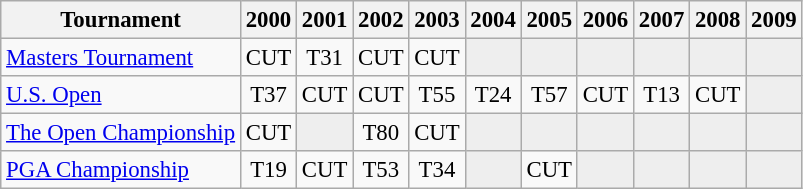<table class="wikitable" style="font-size:95%;text-align:center;">
<tr>
<th>Tournament</th>
<th>2000</th>
<th>2001</th>
<th>2002</th>
<th>2003</th>
<th>2004</th>
<th>2005</th>
<th>2006</th>
<th>2007</th>
<th>2008</th>
<th>2009</th>
</tr>
<tr>
<td align=left><a href='#'>Masters Tournament</a></td>
<td>CUT</td>
<td>T31</td>
<td>CUT</td>
<td>CUT</td>
<td style="background:#eeeeee;"></td>
<td style="background:#eeeeee;"></td>
<td style="background:#eeeeee;"></td>
<td style="background:#eeeeee;"></td>
<td style="background:#eeeeee;"></td>
<td style="background:#eeeeee;"></td>
</tr>
<tr>
<td align=left><a href='#'>U.S. Open</a></td>
<td>T37</td>
<td>CUT</td>
<td>CUT</td>
<td>T55</td>
<td>T24</td>
<td>T57</td>
<td>CUT</td>
<td>T13</td>
<td>CUT</td>
<td style="background:#eeeeee;"></td>
</tr>
<tr>
<td align=left><a href='#'>The Open Championship</a></td>
<td>CUT</td>
<td style="background:#eeeeee;"></td>
<td>T80</td>
<td>CUT</td>
<td style="background:#eeeeee;"></td>
<td style="background:#eeeeee;"></td>
<td style="background:#eeeeee;"></td>
<td style="background:#eeeeee;"></td>
<td style="background:#eeeeee;"></td>
<td style="background:#eeeeee;"></td>
</tr>
<tr>
<td align=left><a href='#'>PGA Championship</a></td>
<td>T19</td>
<td>CUT</td>
<td>T53</td>
<td>T34</td>
<td style="background:#eeeeee;"></td>
<td>CUT</td>
<td style="background:#eeeeee;"></td>
<td style="background:#eeeeee;"></td>
<td style="background:#eeeeee;"></td>
<td style="background:#eeeeee;"></td>
</tr>
</table>
